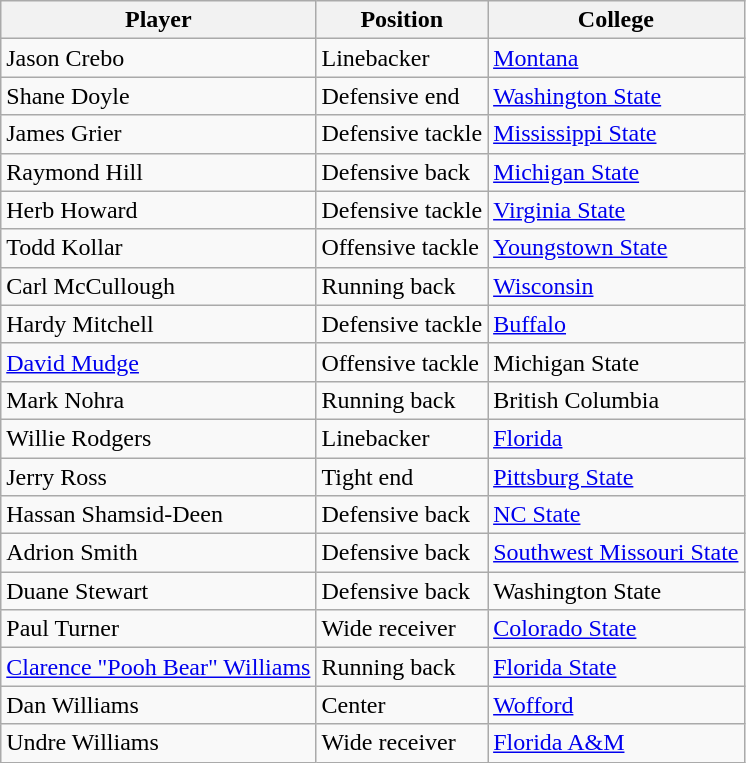<table class="wikitable">
<tr>
<th>Player</th>
<th>Position</th>
<th>College</th>
</tr>
<tr>
<td>Jason Crebo</td>
<td>Linebacker</td>
<td><a href='#'>Montana</a></td>
</tr>
<tr>
<td>Shane Doyle</td>
<td>Defensive end</td>
<td><a href='#'>Washington State</a></td>
</tr>
<tr>
<td>James Grier</td>
<td>Defensive tackle</td>
<td><a href='#'>Mississippi State</a></td>
</tr>
<tr>
<td>Raymond Hill</td>
<td>Defensive back</td>
<td><a href='#'>Michigan State</a></td>
</tr>
<tr>
<td>Herb Howard</td>
<td>Defensive tackle</td>
<td><a href='#'>Virginia State</a></td>
</tr>
<tr>
<td>Todd Kollar</td>
<td>Offensive tackle</td>
<td><a href='#'>Youngstown State</a></td>
</tr>
<tr>
<td>Carl McCullough</td>
<td>Running back</td>
<td><a href='#'>Wisconsin</a></td>
</tr>
<tr>
<td>Hardy Mitchell</td>
<td>Defensive tackle</td>
<td><a href='#'>Buffalo</a></td>
</tr>
<tr>
<td><a href='#'>David Mudge</a></td>
<td>Offensive tackle</td>
<td>Michigan State</td>
</tr>
<tr>
<td>Mark Nohra</td>
<td>Running back</td>
<td>British Columbia</td>
</tr>
<tr>
<td>Willie Rodgers</td>
<td>Linebacker</td>
<td><a href='#'>Florida</a></td>
</tr>
<tr>
<td>Jerry Ross</td>
<td>Tight end</td>
<td><a href='#'>Pittsburg State</a></td>
</tr>
<tr>
<td>Hassan Shamsid-Deen</td>
<td>Defensive back</td>
<td><a href='#'>NC State</a></td>
</tr>
<tr>
<td>Adrion Smith</td>
<td>Defensive back</td>
<td><a href='#'>Southwest Missouri State</a></td>
</tr>
<tr>
<td>Duane Stewart</td>
<td>Defensive back</td>
<td>Washington State</td>
</tr>
<tr>
<td>Paul Turner</td>
<td>Wide receiver</td>
<td><a href='#'>Colorado State</a></td>
</tr>
<tr>
<td><a href='#'>Clarence "Pooh Bear" Williams</a></td>
<td>Running back</td>
<td><a href='#'>Florida State</a></td>
</tr>
<tr>
<td>Dan Williams</td>
<td>Center</td>
<td><a href='#'>Wofford</a></td>
</tr>
<tr>
<td>Undre Williams</td>
<td>Wide receiver</td>
<td><a href='#'>Florida A&M</a></td>
</tr>
</table>
